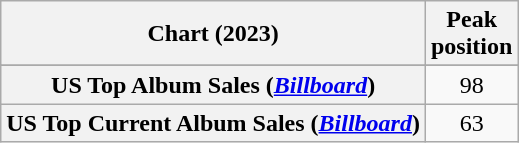<table class="wikitable sortable plainrowheaders" style="text-align:center">
<tr>
<th scope="col">Chart (2023)</th>
<th scope="col">Peak<br>position</th>
</tr>
<tr>
</tr>
<tr>
<th scope="row">US Top Album Sales (<em><a href='#'>Billboard</a></em>)</th>
<td style="text-align:center">98</td>
</tr>
<tr>
<th scope="row">US Top Current Album Sales (<em><a href='#'>Billboard</a></em>)</th>
<td style="text-align:center">63</td>
</tr>
</table>
